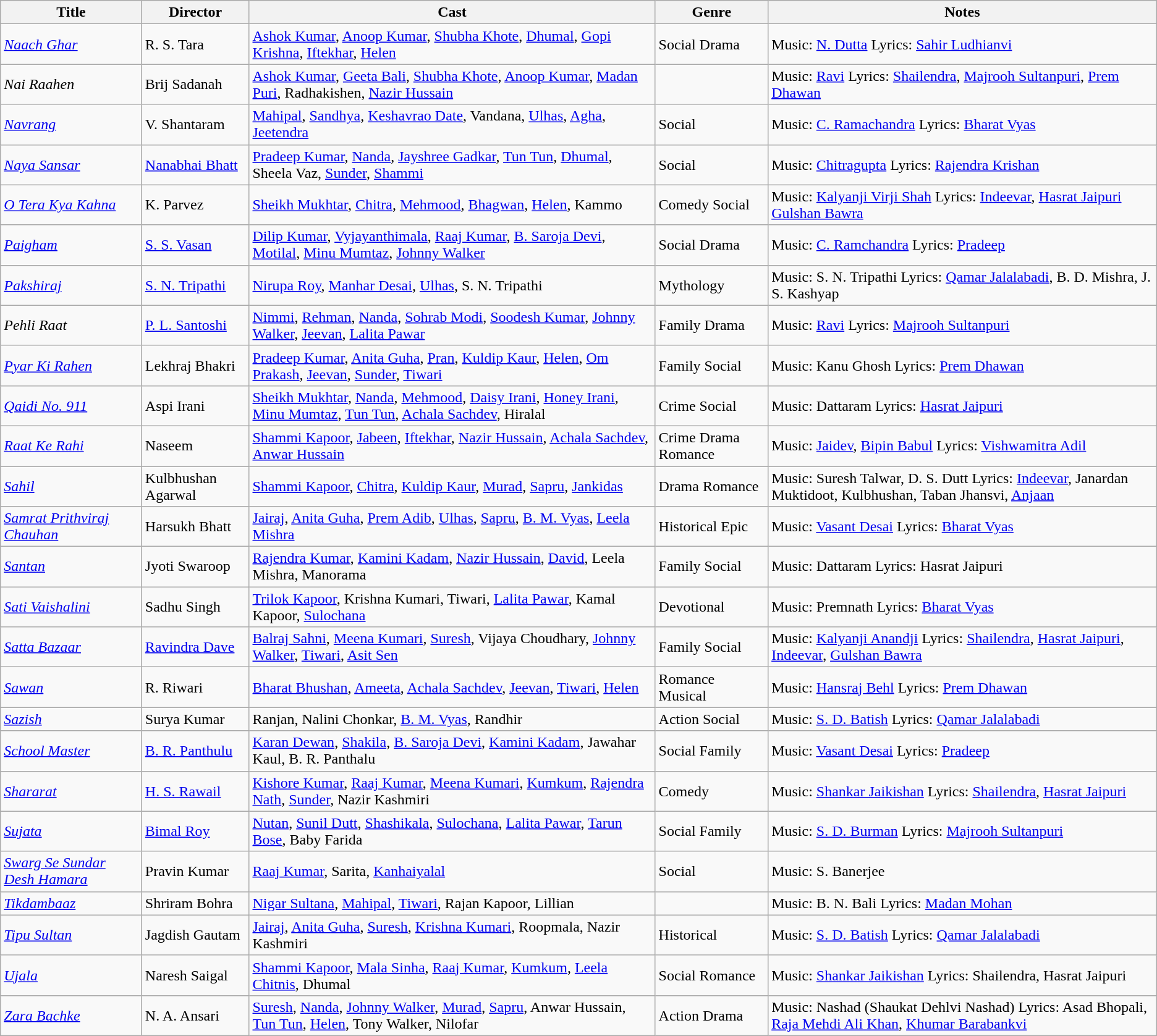<table class="wikitable">
<tr>
<th>Title</th>
<th>Director</th>
<th>Cast</th>
<th>Genre</th>
<th>Notes</th>
</tr>
<tr>
<td><em><a href='#'>Naach Ghar</a></em></td>
<td>R. S. Tara</td>
<td><a href='#'>Ashok Kumar</a>, <a href='#'>Anoop Kumar</a>, <a href='#'>Shubha Khote</a>, <a href='#'>Dhumal</a>, <a href='#'>Gopi Krishna</a>, <a href='#'>Iftekhar</a>, <a href='#'>Helen</a></td>
<td>Social Drama</td>
<td>Music: <a href='#'>N. Dutta</a> Lyrics: <a href='#'>Sahir Ludhianvi</a></td>
</tr>
<tr>
<td><em>Nai Raahen</em></td>
<td>Brij Sadanah</td>
<td><a href='#'>Ashok Kumar</a>, <a href='#'>Geeta Bali</a>, <a href='#'>Shubha Khote</a>, <a href='#'>Anoop Kumar</a>, <a href='#'>Madan Puri</a>, Radhakishen, <a href='#'>Nazir Hussain</a></td>
<td></td>
<td>Music: <a href='#'>Ravi</a> Lyrics: <a href='#'>Shailendra</a>, <a href='#'>Majrooh Sultanpuri</a>, <a href='#'>Prem Dhawan</a></td>
</tr>
<tr>
<td><em><a href='#'>Navrang</a></em></td>
<td>V. Shantaram</td>
<td><a href='#'>Mahipal</a>, <a href='#'>Sandhya</a>, <a href='#'>Keshavrao Date</a>, Vandana, <a href='#'>Ulhas</a>, <a href='#'>Agha</a>, <a href='#'>Jeetendra</a></td>
<td>Social</td>
<td>Music: <a href='#'>C. Ramachandra</a> Lyrics: <a href='#'>Bharat Vyas</a></td>
</tr>
<tr>
<td><em><a href='#'>Naya Sansar</a></em></td>
<td><a href='#'>Nanabhai Bhatt</a></td>
<td><a href='#'>Pradeep Kumar</a>, <a href='#'>Nanda</a>, <a href='#'>Jayshree Gadkar</a>, <a href='#'>Tun Tun</a>, <a href='#'>Dhumal</a>, Sheela Vaz, <a href='#'>Sunder</a>, <a href='#'>Shammi</a></td>
<td>Social</td>
<td>Music: <a href='#'>Chitragupta</a> Lyrics: <a href='#'>Rajendra Krishan</a></td>
</tr>
<tr>
<td><em><a href='#'>O Tera Kya Kahna</a></em></td>
<td>K. Parvez</td>
<td><a href='#'>Sheikh Mukhtar</a>, <a href='#'>Chitra</a>, <a href='#'>Mehmood</a>, <a href='#'>Bhagwan</a>, <a href='#'>Helen</a>, Kammo</td>
<td>Comedy Social</td>
<td>Music: <a href='#'>Kalyanji Virji Shah</a> Lyrics: <a href='#'>Indeevar</a>, <a href='#'>Hasrat Jaipuri</a> <a href='#'>Gulshan Bawra</a></td>
</tr>
<tr>
<td><em><a href='#'>Paigham</a></em></td>
<td><a href='#'>S. S. Vasan</a></td>
<td><a href='#'>Dilip Kumar</a>, <a href='#'>Vyjayanthimala</a>, <a href='#'>Raaj Kumar</a>, <a href='#'>B. Saroja Devi</a>, <a href='#'>Motilal</a>, <a href='#'>Minu Mumtaz</a>, <a href='#'>Johnny Walker</a></td>
<td>Social Drama</td>
<td>Music: <a href='#'>C. Ramchandra</a> Lyrics: <a href='#'>Pradeep</a></td>
</tr>
<tr>
<td><em><a href='#'>Pakshiraj</a></em></td>
<td><a href='#'>S. N. Tripathi</a></td>
<td><a href='#'>Nirupa Roy</a>, <a href='#'>Manhar Desai</a>, <a href='#'>Ulhas</a>, S. N. Tripathi</td>
<td>Mythology</td>
<td>Music: S. N. Tripathi Lyrics: <a href='#'>Qamar Jalalabadi</a>, B. D. Mishra, J. S. Kashyap</td>
</tr>
<tr>
<td><em>Pehli Raat</em></td>
<td><a href='#'>P. L. Santoshi</a></td>
<td><a href='#'>Nimmi</a>, <a href='#'>Rehman</a>, <a href='#'>Nanda</a>, <a href='#'>Sohrab Modi</a>, <a href='#'>Soodesh Kumar</a>, <a href='#'>Johnny Walker</a>, <a href='#'>Jeevan</a>, <a href='#'>Lalita Pawar</a></td>
<td>Family Drama</td>
<td>Music: <a href='#'>Ravi</a> Lyrics: <a href='#'>Majrooh Sultanpuri</a></td>
</tr>
<tr>
<td><em><a href='#'>Pyar Ki Rahen</a></em></td>
<td>Lekhraj Bhakri</td>
<td><a href='#'>Pradeep Kumar</a>, <a href='#'>Anita Guha</a>, <a href='#'>Pran</a>, <a href='#'>Kuldip Kaur</a>, <a href='#'>Helen</a>, <a href='#'>Om Prakash</a>, <a href='#'>Jeevan</a>, <a href='#'>Sunder</a>, <a href='#'>Tiwari</a></td>
<td>Family Social</td>
<td>Music: Kanu Ghosh Lyrics: <a href='#'>Prem Dhawan</a></td>
</tr>
<tr>
<td><em><a href='#'>Qaidi No. 911</a></em></td>
<td>Aspi Irani</td>
<td><a href='#'>Sheikh Mukhtar</a>, <a href='#'>Nanda</a>, <a href='#'>Mehmood</a>, <a href='#'>Daisy Irani</a>, <a href='#'>Honey Irani</a>, <a href='#'>Minu Mumtaz</a>, <a href='#'>Tun Tun</a>, <a href='#'>Achala Sachdev</a>, Hiralal</td>
<td>Crime Social</td>
<td>Music: Dattaram Lyrics: <a href='#'>Hasrat Jaipuri</a></td>
</tr>
<tr>
<td><em><a href='#'>Raat Ke Rahi</a></em></td>
<td>Naseem</td>
<td><a href='#'>Shammi Kapoor</a>, <a href='#'>Jabeen</a>, <a href='#'>Iftekhar</a>, <a href='#'>Nazir Hussain</a>, <a href='#'>Achala Sachdev</a>, <a href='#'>Anwar Hussain</a></td>
<td>Crime Drama Romance</td>
<td>Music: <a href='#'>Jaidev</a>, <a href='#'>Bipin Babul</a> Lyrics: <a href='#'>Vishwamitra Adil</a></td>
</tr>
<tr>
<td><em><a href='#'>Sahil</a></em></td>
<td>Kulbhushan Agarwal</td>
<td><a href='#'>Shammi Kapoor</a>, <a href='#'>Chitra</a>, <a href='#'>Kuldip Kaur</a>, <a href='#'>Murad</a>, <a href='#'>Sapru</a>, <a href='#'>Jankidas</a></td>
<td>Drama Romance</td>
<td>Music: Suresh Talwar, D. S. Dutt Lyrics: <a href='#'>Indeevar</a>, Janardan Muktidoot, Kulbhushan, Taban Jhansvi, <a href='#'>Anjaan</a></td>
</tr>
<tr>
<td><em><a href='#'>Samrat Prithviraj Chauhan</a></em></td>
<td>Harsukh Bhatt</td>
<td><a href='#'>Jairaj</a>, <a href='#'>Anita Guha</a>, <a href='#'>Prem Adib</a>, <a href='#'>Ulhas</a>, <a href='#'>Sapru</a>,  <a href='#'>B. M. Vyas</a>, <a href='#'>Leela Mishra</a></td>
<td>Historical Epic</td>
<td>Music: <a href='#'>Vasant Desai</a> Lyrics: <a href='#'>Bharat Vyas</a></td>
</tr>
<tr>
<td><em><a href='#'>Santan</a></em></td>
<td>Jyoti Swaroop</td>
<td><a href='#'>Rajendra Kumar</a>, <a href='#'>Kamini Kadam</a>, <a href='#'>Nazir Hussain</a>, <a href='#'>David</a>, Leela Mishra, Manorama</td>
<td>Family Social</td>
<td>Music: Dattaram Lyrics: Hasrat Jaipuri</td>
</tr>
<tr>
<td><em><a href='#'>Sati Vaishalini</a></em></td>
<td>Sadhu Singh</td>
<td><a href='#'>Trilok Kapoor</a>, Krishna Kumari, Tiwari, <a href='#'>Lalita Pawar</a>, Kamal Kapoor, <a href='#'>Sulochana</a></td>
<td>Devotional</td>
<td>Music: Premnath Lyrics: <a href='#'>Bharat Vyas</a></td>
</tr>
<tr>
<td><em><a href='#'>Satta Bazaar</a></em></td>
<td><a href='#'>Ravindra Dave</a></td>
<td><a href='#'>Balraj Sahni</a>, <a href='#'>Meena Kumari</a>, <a href='#'>Suresh</a>, Vijaya Choudhary, <a href='#'>Johnny Walker</a>, <a href='#'>Tiwari</a>, <a href='#'>Asit Sen</a></td>
<td>Family Social</td>
<td>Music: <a href='#'>Kalyanji Anandji</a> Lyrics: <a href='#'>Shailendra</a>, <a href='#'>Hasrat Jaipuri</a>, <a href='#'>Indeevar</a>, <a href='#'>Gulshan Bawra</a></td>
</tr>
<tr>
<td><em><a href='#'>Sawan</a></em></td>
<td>R. Riwari</td>
<td><a href='#'>Bharat Bhushan</a>, <a href='#'>Ameeta</a>, <a href='#'>Achala Sachdev</a>, <a href='#'>Jeevan</a>, <a href='#'>Tiwari</a>, <a href='#'>Helen</a></td>
<td>Romance Musical</td>
<td>Music: <a href='#'>Hansraj Behl</a> Lyrics: <a href='#'>Prem Dhawan</a></td>
</tr>
<tr>
<td><em><a href='#'>Sazish</a></em></td>
<td>Surya Kumar</td>
<td>Ranjan, Nalini Chonkar, <a href='#'>B. M. Vyas</a>, Randhir</td>
<td>Action Social</td>
<td>Music: <a href='#'>S. D. Batish</a> Lyrics: <a href='#'>Qamar Jalalabadi</a></td>
</tr>
<tr>
<td><em><a href='#'>School Master</a></em></td>
<td><a href='#'>B. R. Panthulu</a></td>
<td><a href='#'>Karan Dewan</a>, <a href='#'>Shakila</a>, <a href='#'>B. Saroja Devi</a>, <a href='#'>Kamini Kadam</a>, Jawahar Kaul, B. R. Panthalu</td>
<td>Social Family</td>
<td>Music: <a href='#'>Vasant Desai</a> Lyrics: <a href='#'>Pradeep</a></td>
</tr>
<tr>
<td><em><a href='#'>Shararat</a></em></td>
<td><a href='#'>H. S. Rawail</a></td>
<td><a href='#'>Kishore Kumar</a>, <a href='#'>Raaj Kumar</a>, <a href='#'>Meena Kumari</a>, <a href='#'>Kumkum</a>, <a href='#'>Rajendra Nath</a>, <a href='#'>Sunder</a>, Nazir Kashmiri</td>
<td>Comedy</td>
<td>Music: <a href='#'>Shankar Jaikishan</a> Lyrics: <a href='#'>Shailendra</a>, <a href='#'>Hasrat Jaipuri</a></td>
</tr>
<tr>
<td><em><a href='#'>Sujata</a></em></td>
<td><a href='#'>Bimal Roy</a></td>
<td><a href='#'>Nutan</a>, <a href='#'>Sunil Dutt</a>, <a href='#'>Shashikala</a>, <a href='#'>Sulochana</a>, <a href='#'>Lalita Pawar</a>, <a href='#'>Tarun Bose</a>, Baby Farida</td>
<td>Social Family</td>
<td>Music: <a href='#'>S. D. Burman</a> Lyrics: <a href='#'>Majrooh Sultanpuri</a></td>
</tr>
<tr>
<td><em><a href='#'>Swarg Se Sundar Desh Hamara</a></em></td>
<td>Pravin Kumar</td>
<td><a href='#'>Raaj Kumar</a>, Sarita, <a href='#'>Kanhaiyalal</a></td>
<td>Social</td>
<td>Music: S. Banerjee</td>
</tr>
<tr>
<td><em><a href='#'>Tikdambaaz</a></em></td>
<td>Shriram Bohra</td>
<td><a href='#'>Nigar Sultana</a>, <a href='#'>Mahipal</a>, <a href='#'>Tiwari</a>, Rajan Kapoor, Lillian</td>
<td></td>
<td>Music: B. N. Bali Lyrics: <a href='#'>Madan Mohan</a></td>
</tr>
<tr>
<td><em><a href='#'>Tipu Sultan</a></em></td>
<td>Jagdish Gautam</td>
<td><a href='#'>Jairaj</a>, <a href='#'>Anita Guha</a>, <a href='#'>Suresh</a>, <a href='#'>Krishna Kumari</a>, Roopmala, Nazir Kashmiri</td>
<td>Historical</td>
<td>Music: <a href='#'>S. D. Batish</a> Lyrics: <a href='#'>Qamar Jalalabadi</a></td>
</tr>
<tr>
<td><em><a href='#'>Ujala</a></em></td>
<td>Naresh Saigal</td>
<td><a href='#'>Shammi Kapoor</a>, <a href='#'>Mala Sinha</a>, <a href='#'>Raaj Kumar</a>, <a href='#'>Kumkum</a>, <a href='#'>Leela Chitnis</a>, Dhumal</td>
<td>Social Romance</td>
<td>Music: <a href='#'>Shankar Jaikishan</a> Lyrics:  Shailendra, Hasrat Jaipuri</td>
</tr>
<tr>
<td><em><a href='#'>Zara Bachke</a></em></td>
<td>N. A. Ansari</td>
<td><a href='#'>Suresh</a>, <a href='#'>Nanda</a>, <a href='#'>Johnny Walker</a>, <a href='#'>Murad</a>, <a href='#'>Sapru</a>, Anwar Hussain, <a href='#'>Tun Tun</a>, <a href='#'>Helen</a>, Tony Walker, Nilofar</td>
<td>Action Drama</td>
<td>Music: Nashad (Shaukat Dehlvi Nashad) Lyrics: Asad Bhopali, <a href='#'>Raja Mehdi Ali Khan</a>, <a href='#'>Khumar Barabankvi</a></td>
</tr>
</table>
